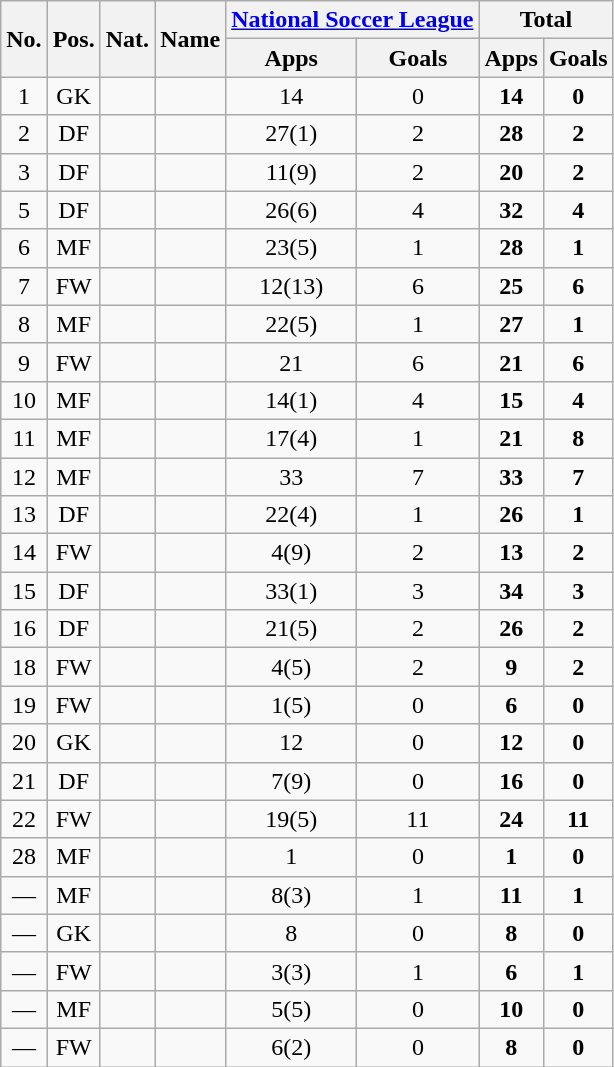<table class="wikitable sortable" style="text-align:center">
<tr>
<th rowspan="2">No.</th>
<th rowspan="2">Pos.</th>
<th rowspan="2">Nat.</th>
<th rowspan="2">Name</th>
<th colspan="2"><a href='#'>National Soccer League</a></th>
<th colspan="2">Total</th>
</tr>
<tr>
<th>Apps</th>
<th>Goals</th>
<th>Apps</th>
<th>Goals</th>
</tr>
<tr>
<td>1</td>
<td>GK</td>
<td></td>
<td align=left></td>
<td>14</td>
<td>0</td>
<td><strong>14</strong></td>
<td><strong>0</strong></td>
</tr>
<tr>
<td>2</td>
<td>DF</td>
<td></td>
<td align=left></td>
<td>27(1)</td>
<td>2</td>
<td><strong>28</strong></td>
<td><strong>2</strong></td>
</tr>
<tr>
<td>3</td>
<td>DF</td>
<td></td>
<td align=left></td>
<td>11(9)</td>
<td>2</td>
<td><strong>20</strong></td>
<td><strong>2</strong></td>
</tr>
<tr>
<td>5</td>
<td>DF</td>
<td></td>
<td align=left></td>
<td>26(6)</td>
<td>4</td>
<td><strong>32</strong></td>
<td><strong>4</strong></td>
</tr>
<tr>
<td>6</td>
<td>MF</td>
<td></td>
<td align=left></td>
<td>23(5)</td>
<td>1</td>
<td><strong>28</strong></td>
<td><strong>1</strong></td>
</tr>
<tr>
<td>7</td>
<td>FW</td>
<td></td>
<td align=left></td>
<td>12(13)</td>
<td>6</td>
<td><strong>25</strong></td>
<td><strong>6</strong></td>
</tr>
<tr>
<td>8</td>
<td>MF</td>
<td></td>
<td align=left></td>
<td>22(5)</td>
<td>1</td>
<td><strong>27</strong></td>
<td><strong>1</strong></td>
</tr>
<tr>
<td>9</td>
<td>FW</td>
<td></td>
<td align=left></td>
<td>21</td>
<td>6</td>
<td><strong>21</strong></td>
<td><strong>6</strong></td>
</tr>
<tr>
<td>10</td>
<td>MF</td>
<td></td>
<td align=left></td>
<td>14(1)</td>
<td>4</td>
<td><strong>15</strong></td>
<td><strong>4</strong></td>
</tr>
<tr>
<td>11</td>
<td>MF</td>
<td></td>
<td align=left></td>
<td>17(4)</td>
<td>1</td>
<td><strong>21</strong></td>
<td><strong>8</strong></td>
</tr>
<tr>
<td>12</td>
<td>MF</td>
<td></td>
<td align=left></td>
<td>33</td>
<td>7</td>
<td><strong>33</strong></td>
<td><strong>7</strong></td>
</tr>
<tr>
<td>13</td>
<td>DF</td>
<td></td>
<td align=left></td>
<td>22(4)</td>
<td>1</td>
<td><strong>26</strong></td>
<td><strong>1</strong></td>
</tr>
<tr>
<td>14</td>
<td>FW</td>
<td></td>
<td align=left></td>
<td>4(9)</td>
<td>2</td>
<td><strong>13</strong></td>
<td><strong>2</strong></td>
</tr>
<tr>
<td>15</td>
<td>DF</td>
<td></td>
<td align=left></td>
<td>33(1)</td>
<td>3</td>
<td><strong>34</strong></td>
<td><strong>3</strong></td>
</tr>
<tr>
<td>16</td>
<td>DF</td>
<td></td>
<td align=left></td>
<td>21(5)</td>
<td>2</td>
<td><strong>26</strong></td>
<td><strong>2</strong></td>
</tr>
<tr>
<td>18</td>
<td>FW</td>
<td></td>
<td align=left></td>
<td>4(5)</td>
<td>2</td>
<td><strong>9</strong></td>
<td><strong>2</strong></td>
</tr>
<tr>
<td>19</td>
<td>FW</td>
<td></td>
<td align=left></td>
<td>1(5)</td>
<td>0</td>
<td><strong>6</strong></td>
<td><strong>0</strong></td>
</tr>
<tr>
<td>20</td>
<td>GK</td>
<td></td>
<td align=left></td>
<td>12</td>
<td>0</td>
<td><strong>12</strong></td>
<td><strong>0</strong></td>
</tr>
<tr>
<td>21</td>
<td>DF</td>
<td></td>
<td align=left></td>
<td>7(9)</td>
<td>0</td>
<td><strong>16</strong></td>
<td><strong>0</strong></td>
</tr>
<tr>
<td>22</td>
<td>FW</td>
<td></td>
<td align=left></td>
<td>19(5)</td>
<td>11</td>
<td><strong>24</strong></td>
<td><strong>11</strong></td>
</tr>
<tr>
<td>28</td>
<td>MF</td>
<td></td>
<td align=left></td>
<td>1</td>
<td>0</td>
<td><strong>1</strong></td>
<td><strong>0</strong></td>
</tr>
<tr>
<td>—</td>
<td>MF</td>
<td></td>
<td align=left></td>
<td>8(3)</td>
<td>1</td>
<td><strong>11</strong></td>
<td><strong>1</strong></td>
</tr>
<tr>
<td>—</td>
<td>GK</td>
<td></td>
<td align=left></td>
<td>8</td>
<td>0</td>
<td><strong>8</strong></td>
<td><strong>0</strong></td>
</tr>
<tr>
<td>—</td>
<td>FW</td>
<td></td>
<td align=left></td>
<td>3(3)</td>
<td>1</td>
<td><strong>6</strong></td>
<td><strong>1</strong></td>
</tr>
<tr>
<td>—</td>
<td>MF</td>
<td></td>
<td align=left></td>
<td>5(5)</td>
<td>0</td>
<td><strong>10</strong></td>
<td><strong>0</strong></td>
</tr>
<tr>
<td>—</td>
<td>FW</td>
<td></td>
<td align=left></td>
<td>6(2)</td>
<td>0</td>
<td><strong>8</strong></td>
<td><strong>0</strong></td>
</tr>
</table>
